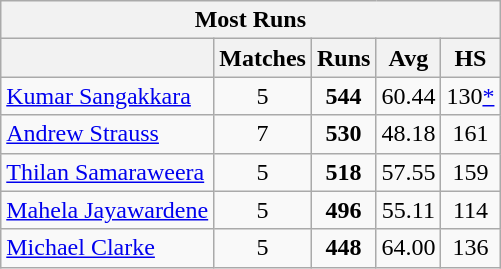<table class="wikitable" style="text-align:center;">
<tr>
<th colspan=5>Most Runs</th>
</tr>
<tr>
<th></th>
<th>Matches</th>
<th>Runs</th>
<th>Avg</th>
<th>HS</th>
</tr>
<tr>
<td align="left"> <a href='#'>Kumar Sangakkara</a></td>
<td>5</td>
<td><strong>544</strong></td>
<td>60.44</td>
<td>130<a href='#'>*</a></td>
</tr>
<tr>
<td align="left"> <a href='#'>Andrew Strauss</a></td>
<td>7</td>
<td><strong>530</strong></td>
<td>48.18</td>
<td>161</td>
</tr>
<tr>
<td align="left"> <a href='#'>Thilan Samaraweera</a></td>
<td>5</td>
<td><strong>518</strong></td>
<td>57.55</td>
<td>159</td>
</tr>
<tr>
<td align="left"> <a href='#'>Mahela Jayawardene</a></td>
<td>5</td>
<td><strong>496</strong></td>
<td>55.11</td>
<td>114</td>
</tr>
<tr>
<td align="left"> <a href='#'>Michael Clarke</a></td>
<td>5</td>
<td><strong>448</strong></td>
<td>64.00</td>
<td>136</td>
</tr>
</table>
